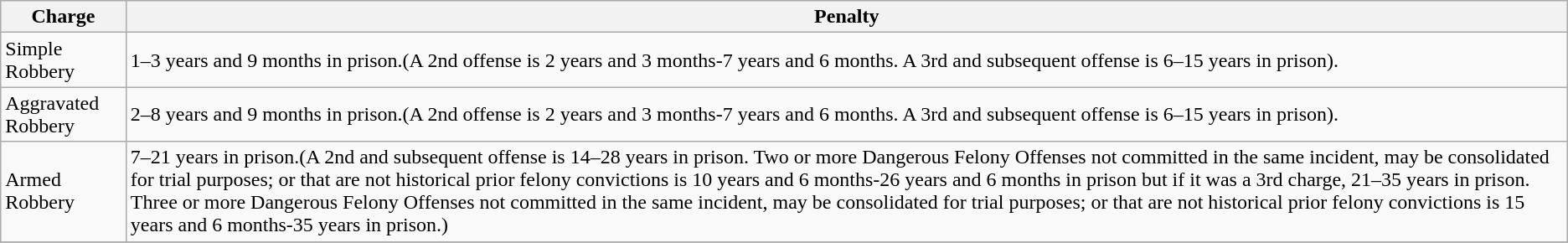<table class="wikitable">
<tr>
<th>Charge</th>
<th>Penalty</th>
</tr>
<tr>
<td>Simple Robbery</td>
<td>1–3 years and 9 months in prison.(A 2nd offense is 2 years and 3 months-7 years and 6 months. A 3rd and subsequent offense is 6–15 years in prison).</td>
</tr>
<tr>
<td>Aggravated Robbery</td>
<td>2–8 years and 9 months in prison.(A 2nd offense is 2 years and 3 months-7 years and 6 months. A 3rd and subsequent offense is 6–15 years in prison).</td>
</tr>
<tr>
<td>Armed Robbery</td>
<td>7–21 years in prison.(A 2nd and subsequent offense is 14–28 years in prison. Two or more Dangerous Felony Offenses not committed in the same incident, may be consolidated for trial purposes; or that are not historical prior felony convictions is 10 years and 6 months-26 years and 6 months in prison but if it was a 3rd charge, 21–35 years in prison. Three or more Dangerous Felony Offenses not committed in the same incident, may be consolidated for trial purposes; or that are not historical prior felony convictions is 15 years and 6 months-35 years in prison.)</td>
</tr>
<tr>
</tr>
</table>
